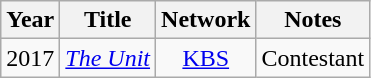<table class="wikitable" style="text-align:center;">
<tr>
<th>Year</th>
<th>Title</th>
<th>Network</th>
<th>Notes</th>
</tr>
<tr>
<td>2017</td>
<td><em><a href='#'>The Unit</a></em></td>
<td><a href='#'>KBS</a></td>
<td>Contestant</td>
</tr>
</table>
